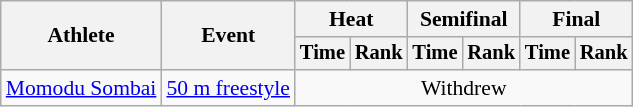<table class=wikitable style="font-size:90%">
<tr>
<th rowspan=2>Athlete</th>
<th rowspan=2>Event</th>
<th colspan="2">Heat</th>
<th colspan="2">Semifinal</th>
<th colspan="2">Final</th>
</tr>
<tr style="font-size:95%">
<th>Time</th>
<th>Rank</th>
<th>Time</th>
<th>Rank</th>
<th>Time</th>
<th>Rank</th>
</tr>
<tr align=center>
<td align=left><a href='#'>Momodu Sombai</a></td>
<td align=left><a href='#'>50 m freestyle</a></td>
<td colspan=6>Withdrew</td>
</tr>
</table>
